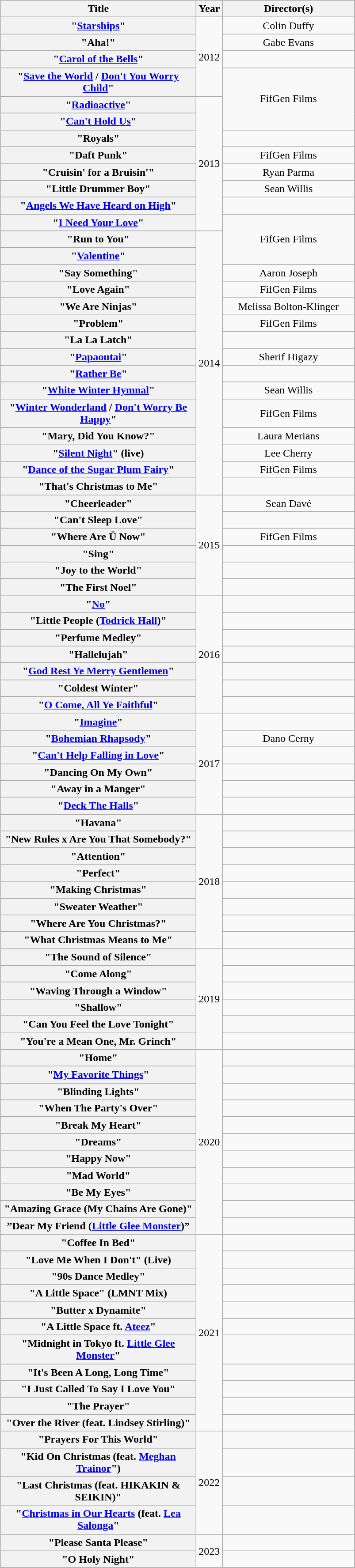<table class="wikitable plainrowheaders" style="text-align:center;">
<tr>
<th scope="col" style="width:18em;">Title</th>
<th scope="col">Year</th>
<th scope="col" style="width:12em;">Director(s)</th>
</tr>
<tr>
<th scope="row">"<a href='#'>Starships</a>"</th>
<td rowspan="4">2012</td>
<td>Colin Duffy</td>
</tr>
<tr>
<th scope="row">"Aha!"</th>
<td>Gabe Evans</td>
</tr>
<tr>
<th scope="row">"<a href='#'>Carol of the Bells</a>"</th>
<td></td>
</tr>
<tr>
<th scope="row">"<a href='#'>Save the World</a> / <a href='#'>Don't You Worry Child</a>"</th>
<td rowspan="3">FifGen Films</td>
</tr>
<tr>
<th scope="row">"<a href='#'>Radioactive</a>"</th>
<td rowspan="8">2013</td>
</tr>
<tr>
<th scope="row">"<a href='#'>Can't Hold Us</a>"</th>
</tr>
<tr>
<th scope="row">"Royals"</th>
<td></td>
</tr>
<tr>
<th scope="row">"Daft Punk"</th>
<td>FifGen Films</td>
</tr>
<tr>
<th scope="row">"Cruisin' for a Bruisin'"</th>
<td>Ryan Parma</td>
</tr>
<tr>
<th scope="row">"Little Drummer Boy"</th>
<td>Sean Willis</td>
</tr>
<tr>
<th scope="row">"<a href='#'>Angels We Have Heard on High</a>"</th>
<td></td>
</tr>
<tr>
<th scope="row">"<a href='#'>I Need Your Love</a>"</th>
<td rowspan="3">FifGen Films</td>
</tr>
<tr>
<th scope="row">"Run to You"</th>
<td rowspan="15">2014</td>
</tr>
<tr>
<th scope="row">"<a href='#'>Valentine</a>"</th>
</tr>
<tr>
<th scope="row">"Say Something"</th>
<td>Aaron Joseph</td>
</tr>
<tr>
<th scope="row">"Love Again"</th>
<td>FifGen Films</td>
</tr>
<tr>
<th scope="row">"We Are Ninjas"</th>
<td>Melissa Bolton-Klinger</td>
</tr>
<tr>
<th scope="row">"Problem"</th>
<td>FifGen Films</td>
</tr>
<tr>
<th scope="row">"La La Latch"</th>
<td></td>
</tr>
<tr>
<th scope="row">"<a href='#'>Papaoutai</a>"</th>
<td>Sherif Higazy</td>
</tr>
<tr>
<th scope="row">"<a href='#'>Rather Be</a>"</th>
<td></td>
</tr>
<tr>
<th scope="row">"<a href='#'>White Winter Hymnal</a>"</th>
<td>Sean Willis</td>
</tr>
<tr>
<th scope="row">"<a href='#'>Winter Wonderland</a> / <a href='#'>Don't Worry Be Happy</a>"</th>
<td>FifGen Films</td>
</tr>
<tr>
<th scope="row">"Mary, Did You Know?"</th>
<td>Laura Merians</td>
</tr>
<tr>
<th scope="row">"<a href='#'>Silent Night</a>" (live)</th>
<td>Lee Cherry</td>
</tr>
<tr>
<th scope="row">"<a href='#'>Dance of the Sugar Plum Fairy</a>"</th>
<td>FifGen Films</td>
</tr>
<tr>
<th scope="row">"That's Christmas to Me"</th>
<td></td>
</tr>
<tr>
<th scope="row">"Cheerleader"</th>
<td rowspan="6">2015</td>
<td>Sean Davé</td>
</tr>
<tr>
<th scope="row">"Can't Sleep Love"</th>
<td></td>
</tr>
<tr>
<th scope="row">"Where Are Ü Now"</th>
<td>FifGen Films</td>
</tr>
<tr>
<th scope="row">"Sing"</th>
<td></td>
</tr>
<tr>
<th scope="row">"Joy to the World"</th>
<td></td>
</tr>
<tr>
<th scope="row">"The First Noel"</th>
<td></td>
</tr>
<tr>
<th scope="row">"<a href='#'>No</a>"</th>
<td rowspan="7">2016</td>
<td></td>
</tr>
<tr>
<th scope="row">"Little People (<a href='#'>Todrick Hall</a>)"</th>
<td></td>
</tr>
<tr>
<th scope="row">"Perfume Medley"</th>
<td></td>
</tr>
<tr>
<th scope="row">"Hallelujah"</th>
<td></td>
</tr>
<tr>
<th scope="row">"<a href='#'>God Rest Ye Merry Gentlemen</a>"</th>
<td></td>
</tr>
<tr>
<th scope="row">"Coldest Winter"</th>
<td></td>
</tr>
<tr>
<th scope="row">"<a href='#'>O Come, All Ye Faithful</a>"</th>
<td></td>
</tr>
<tr>
<th scope="row">"<a href='#'>Imagine</a>"</th>
<td rowspan="6">2017</td>
<td></td>
</tr>
<tr>
<th scope="row">"<a href='#'>Bohemian Rhapsody</a>"</th>
<td>Dano Cerny</td>
</tr>
<tr>
<th scope="row">"<a href='#'>Can't Help Falling in Love</a>"</th>
<td></td>
</tr>
<tr>
<th scope="row">"Dancing On My Own"</th>
<td></td>
</tr>
<tr>
<th scope="row">"Away in a Manger"</th>
<td></td>
</tr>
<tr>
<th scope="row">"<a href='#'>Deck The Halls</a>"</th>
<td></td>
</tr>
<tr>
<th scope="row">"Havana"</th>
<td rowspan="8">2018</td>
<td></td>
</tr>
<tr>
<th scope="row">"New Rules x Are You That Somebody?"</th>
<td></td>
</tr>
<tr>
<th scope="row">"Attention"</th>
<td></td>
</tr>
<tr>
<th scope="row">"Perfect"</th>
<td></td>
</tr>
<tr>
<th scope="row">"Making Christmas"</th>
<td></td>
</tr>
<tr>
<th scope="row">"Sweater Weather"</th>
<td></td>
</tr>
<tr>
<th scope="row">"Where Are You Christmas?"</th>
<td></td>
</tr>
<tr>
<th scope="row">"What Christmas Means to Me"</th>
<td></td>
</tr>
<tr>
<th scope="row">"The Sound of Silence"</th>
<td rowspan="6">2019</td>
<td></td>
</tr>
<tr>
<th scope="row">"Come Along"</th>
<td></td>
</tr>
<tr>
<th scope="row">"Waving Through a Window"</th>
<td></td>
</tr>
<tr>
<th scope="row">"Shallow"</th>
<td></td>
</tr>
<tr>
<th scope="row">"Can You Feel the Love Tonight"</th>
<td></td>
</tr>
<tr>
<th scope="row">"You're a Mean One, Mr. Grinch"</th>
<td></td>
</tr>
<tr>
<th scope="row">"Home"</th>
<td rowspan="11">2020</td>
<td></td>
</tr>
<tr>
<th scope="row">"<a href='#'>My Favorite Things</a>"</th>
<td></td>
</tr>
<tr>
<th scope="row">"Blinding Lights"</th>
<td></td>
</tr>
<tr>
<th scope="row">"When The Party's Over"</th>
<td></td>
</tr>
<tr>
<th scope="row">"Break My Heart"</th>
<td></td>
</tr>
<tr>
<th scope="row">"Dreams"</th>
<td></td>
</tr>
<tr>
<th scope="row">"Happy Now"</th>
<td></td>
</tr>
<tr>
<th scope="row">"Mad World"</th>
<td></td>
</tr>
<tr>
<th scope="row">"Be My Eyes"</th>
<td></td>
</tr>
<tr>
<th scope="row">"Amazing Grace (My Chains Are Gone)"</th>
<td></td>
</tr>
<tr>
<th scope="row">”Dear My Friend (<a href='#'>Little Glee Monster</a>)”</th>
<td></td>
</tr>
<tr>
<th scope="row">"Coffee In Bed"</th>
<td rowspan="11">2021</td>
<td></td>
</tr>
<tr>
<th scope="row">"Love Me When I Don't" (Live)</th>
<td></td>
</tr>
<tr>
<th scope="row">"90s Dance Medley"</th>
<td></td>
</tr>
<tr>
<th scope="row">"A Little Space" (LMNT Mix)</th>
<td></td>
</tr>
<tr>
<th scope="row">"Butter x Dynamite"</th>
<td></td>
</tr>
<tr>
<th scope="row">"A Little Space ft. <a href='#'>Ateez</a>"</th>
<td></td>
</tr>
<tr>
<th scope="row">"Midnight in Tokyo ft. <a href='#'>Little Glee Monster</a>"</th>
<td></td>
</tr>
<tr>
<th scope="row">"It's Been A Long, Long Time"</th>
<td></td>
</tr>
<tr>
<th scope="row">"I Just Called To Say I Love You"</th>
<td></td>
</tr>
<tr>
<th scope="row">"The Prayer"</th>
<td></td>
</tr>
<tr>
<th scope="row">"Over the River (feat. Lindsey Stirling)"</th>
<td></td>
</tr>
<tr>
<th scope="row">"Prayers For This World"</th>
<td rowspan="4">2022</td>
<td></td>
</tr>
<tr>
<th scope="row">"Kid On Christmas (feat. <a href='#'>Meghan Trainor</a>")</th>
<td></td>
</tr>
<tr>
<th scope="row">"Last Christmas (feat. HIKAKIN & SEIKIN)"</th>
<td></td>
</tr>
<tr>
<th scope="row">"<a href='#'>Christmas in Our Hearts</a> (feat. <a href='#'>Lea Salonga</a>"</th>
<td></td>
</tr>
<tr>
<th scope="row">"Please Santa Please"</th>
<td rowspan="2">2023</td>
<td></td>
</tr>
<tr>
<th scope="row">"O Holy Night"</th>
<td></td>
</tr>
</table>
